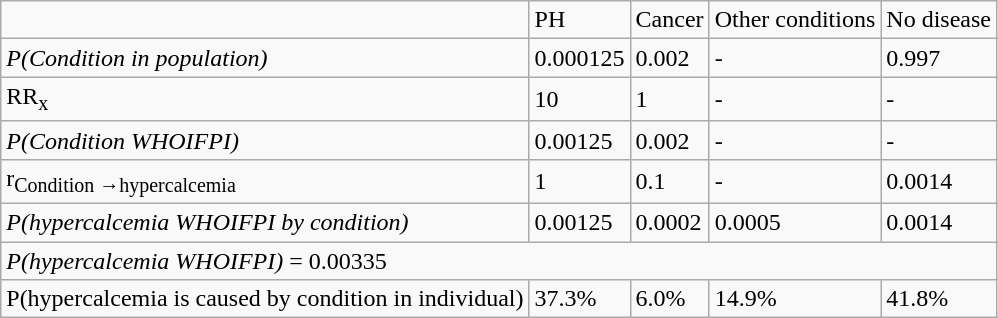<table class="wikitable">
<tr>
<td></td>
<td>PH</td>
<td>Cancer</td>
<td>Other conditions</td>
<td>No disease</td>
</tr>
<tr>
<td><em>P(Condition in population)</em></td>
<td>0.000125</td>
<td>0.002</td>
<td>-</td>
<td>0.997</td>
</tr>
<tr>
<td>RR<sub>x</sub></td>
<td>10</td>
<td>1</td>
<td>-</td>
<td>-</td>
</tr>
<tr>
<td><em>P(Condition WHOIFPI)</em></td>
<td>0.00125</td>
<td>0.002</td>
<td>-</td>
<td>-</td>
</tr>
<tr>
<td>r<sub>Condition →hypercalcemia</sub></td>
<td>1</td>
<td>0.1</td>
<td>-</td>
<td>0.0014</td>
</tr>
<tr>
<td><em>P(hypercalcemia WHOIFPI by condition)</em></td>
<td>0.00125</td>
<td>0.0002</td>
<td>0.0005</td>
<td>0.0014</td>
</tr>
<tr>
<td colspan=5><em> P(hypercalcemia WHOIFPI)</em> = 0.00335</td>
</tr>
<tr>
<td>P(hypercalcemia is caused by condition in individual)</td>
<td>37.3%</td>
<td>6.0%</td>
<td>14.9%</td>
<td>41.8%</td>
</tr>
</table>
